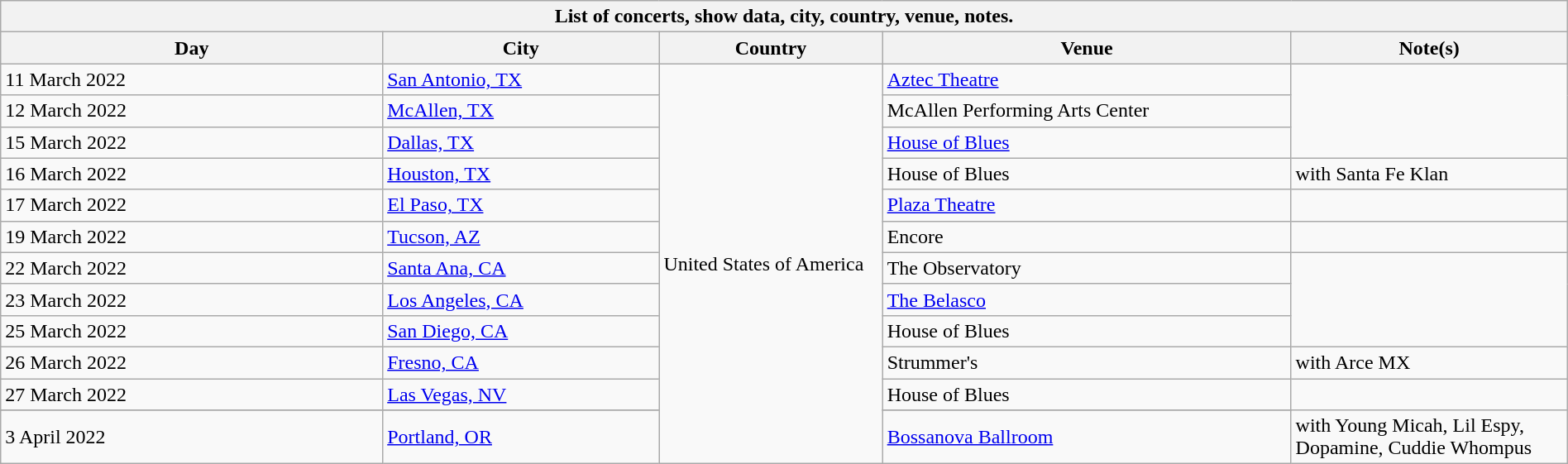<table class="wikitable collapsible collapsed" width="100%">
<tr>
<th colspan="7">List of concerts, show data, city, country, venue, notes.</th>
</tr>
<tr>
<th scope="col" style="width:14em;">Day</th>
<th scope="col" style="width:10em;">City</th>
<th scope="col" style="width:8em;">Country</th>
<th scope="col" style="width:15em;">Venue</th>
<th scope="col" style="width:10em;">Note(s)</th>
</tr>
<tr>
<td>11 March 2022</td>
<td><a href='#'>San Antonio, TX</a></td>
<td rowspan="20">United States of America</td>
<td><a href='#'>Aztec Theatre</a></td>
</tr>
<tr>
<td>12 March 2022</td>
<td><a href='#'>McAllen, TX</a></td>
<td>McAllen Performing Arts Center</td>
</tr>
<tr>
<td>15 March 2022</td>
<td><a href='#'>Dallas, TX</a></td>
<td><a href='#'>House of Blues</a></td>
</tr>
<tr>
<td>16 March 2022</td>
<td><a href='#'>Houston, TX</a></td>
<td>House of Blues</td>
<td>with Santa Fe Klan</td>
</tr>
<tr>
<td>17 March 2022</td>
<td><a href='#'>El Paso, TX</a></td>
<td><a href='#'>Plaza Theatre</a></td>
</tr>
<tr>
<td>19 March 2022</td>
<td><a href='#'>Tucson, AZ</a></td>
<td>Encore</td>
<td></td>
</tr>
<tr>
<td>22 March 2022</td>
<td><a href='#'>Santa Ana, CA</a></td>
<td>The Observatory</td>
</tr>
<tr>
<td>23 March 2022</td>
<td><a href='#'>Los Angeles, CA</a></td>
<td><a href='#'>The Belasco</a></td>
</tr>
<tr>
<td>25 March 2022</td>
<td><a href='#'>San Diego, CA</a></td>
<td>House of Blues</td>
</tr>
<tr>
<td>26 March 2022</td>
<td><a href='#'>Fresno, CA</a></td>
<td>Strummer's</td>
<td>with Arce MX</td>
</tr>
<tr>
<td>27 March 2022</td>
<td><a href='#'>Las Vegas, NV</a></td>
<td>House of Blues</td>
</tr>
<tr>
</tr>
<tr>
<td>3 April 2022</td>
<td><a href='#'>Portland, OR</a></td>
<td><a href='#'>Bossanova Ballroom</a></td>
<td>with Young Micah, Lil Espy, Dopamine, Cuddie Whompus</td>
</tr>
</table>
